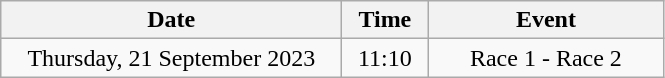<table class = "wikitable" style="text-align:center;">
<tr>
<th width=220>Date</th>
<th width=50>Time</th>
<th width=150>Event</th>
</tr>
<tr>
<td>Thursday, 21 September 2023</td>
<td>11:10</td>
<td>Race 1 - Race 2</td>
</tr>
</table>
